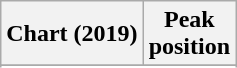<table class="wikitable plainrowheaders sortable" style="text-align:center;">
<tr>
<th scope="col">Chart (2019)</th>
<th scope="col">Peak<br>position</th>
</tr>
<tr>
</tr>
<tr>
</tr>
</table>
